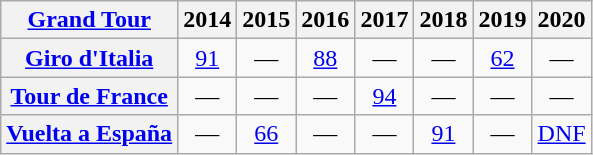<table class="wikitable plainrowheaders">
<tr>
<th scope="col"><a href='#'>Grand Tour</a></th>
<th scope="col">2014</th>
<th scope="col">2015</th>
<th scope="col">2016</th>
<th scope="col">2017</th>
<th scope="col">2018</th>
<th scope="col">2019</th>
<th scope="col">2020</th>
</tr>
<tr style="text-align:center;">
<th scope="row"> <a href='#'>Giro d'Italia</a></th>
<td><a href='#'>91</a></td>
<td>—</td>
<td><a href='#'>88</a></td>
<td>—</td>
<td>—</td>
<td><a href='#'>62</a></td>
<td>—</td>
</tr>
<tr style="text-align:center;">
<th scope="row"> <a href='#'>Tour de France</a></th>
<td>—</td>
<td>—</td>
<td>—</td>
<td><a href='#'>94</a></td>
<td>—</td>
<td>—</td>
<td>—</td>
</tr>
<tr style="text-align:center;">
<th scope="row"> <a href='#'>Vuelta a España</a></th>
<td>—</td>
<td><a href='#'>66</a></td>
<td>—</td>
<td>—</td>
<td><a href='#'>91</a></td>
<td>—</td>
<td><a href='#'>DNF</a></td>
</tr>
</table>
